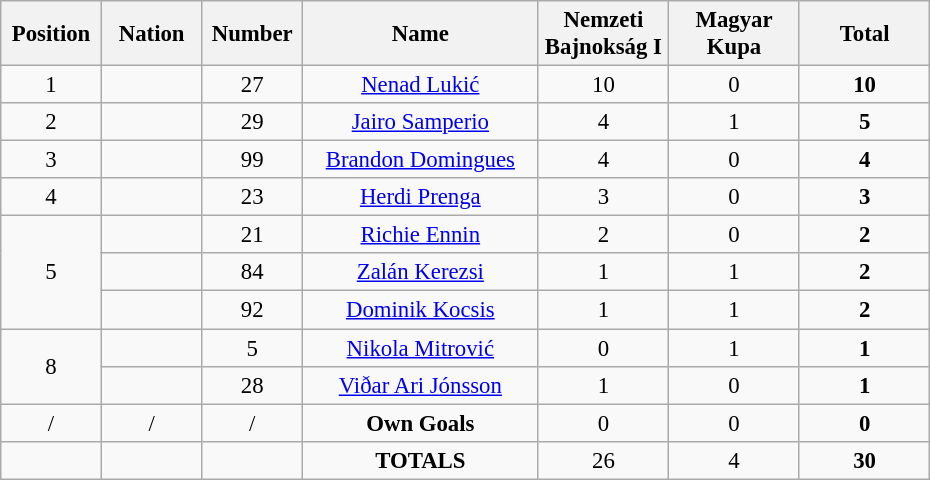<table class="wikitable" style="font-size: 95%; text-align: center;">
<tr>
<th width=60>Position</th>
<th width=60>Nation</th>
<th width=60>Number</th>
<th width=150>Name</th>
<th width=80>Nemzeti Bajnokság I</th>
<th width=80>Magyar Kupa</th>
<th width=80>Total</th>
</tr>
<tr>
<td>1</td>
<td></td>
<td>27</td>
<td><a href='#'>Nenad Lukić</a></td>
<td>10</td>
<td>0</td>
<td><strong>10</strong></td>
</tr>
<tr>
<td>2</td>
<td></td>
<td>29</td>
<td><a href='#'>Jairo Samperio</a></td>
<td>4</td>
<td>1</td>
<td><strong>5</strong></td>
</tr>
<tr>
<td>3</td>
<td></td>
<td>99</td>
<td><a href='#'>Brandon Domingues</a></td>
<td>4</td>
<td>0</td>
<td><strong>4</strong></td>
</tr>
<tr>
<td>4</td>
<td></td>
<td>23</td>
<td><a href='#'>Herdi Prenga</a></td>
<td>3</td>
<td>0</td>
<td><strong>3</strong></td>
</tr>
<tr>
<td rowspan="3">5</td>
<td></td>
<td>21</td>
<td><a href='#'>Richie Ennin</a></td>
<td>2</td>
<td>0</td>
<td><strong>2</strong></td>
</tr>
<tr>
<td></td>
<td>84</td>
<td><a href='#'>Zalán Kerezsi</a></td>
<td>1</td>
<td>1</td>
<td><strong>2</strong></td>
</tr>
<tr>
<td></td>
<td>92</td>
<td><a href='#'>Dominik Kocsis</a></td>
<td>1</td>
<td>1</td>
<td><strong>2</strong></td>
</tr>
<tr>
<td rowspan="2">8</td>
<td></td>
<td>5</td>
<td><a href='#'>Nikola Mitrović</a></td>
<td>0</td>
<td>1</td>
<td><strong>1</strong></td>
</tr>
<tr>
<td></td>
<td>28</td>
<td><a href='#'>Viðar Ari Jónsson</a></td>
<td>1</td>
<td>0</td>
<td><strong>1</strong></td>
</tr>
<tr>
<td>/</td>
<td>/</td>
<td>/</td>
<td><strong>Own Goals</strong></td>
<td>0</td>
<td>0</td>
<td><strong>0</strong></td>
</tr>
<tr>
<td></td>
<td></td>
<td></td>
<td><strong>TOTALS</strong></td>
<td>26</td>
<td>4</td>
<td><strong>30</strong></td>
</tr>
</table>
